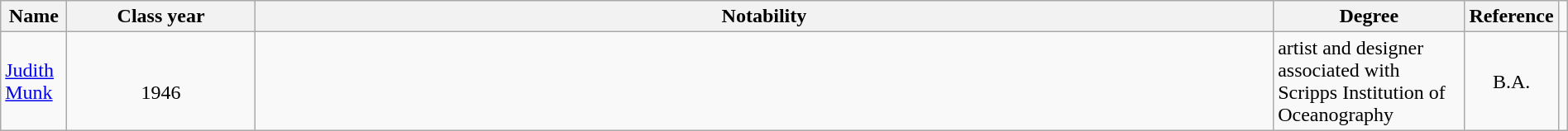<table class="wikitable sortable" style="width:100%">
<tr>
<th style="width:*;">Name</th>
<th style="width:12%;">Class year</th>
<th style="width:65%;" class="unsortable">Notability</th>
<th>Degree</th>
<th>Reference</th>
</tr>
<tr>
<td><a href='#'>Judith Munk</a></td>
<td style="text-align:center;"><br>1946</td>
<td style="text-align:center;"></td>
<td>artist and designer associated with Scripps Institution of Oceanography</td>
<td style="text-align:center;">B.A.</td>
<td></td>
</tr>
</table>
